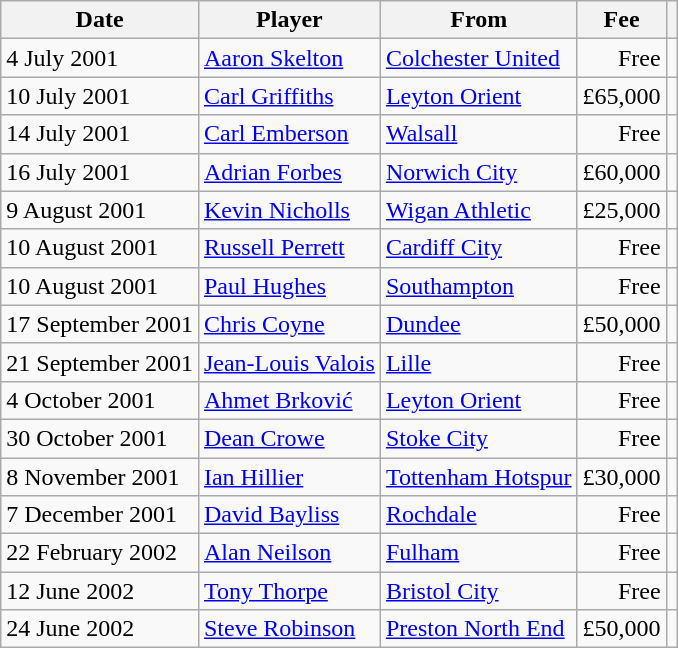<table class="wikitable">
<tr>
<th>Date</th>
<th>Player</th>
<th>From</th>
<th>Fee</th>
<th></th>
</tr>
<tr>
<td>4 July 2001</td>
<td> <a href='#'>Aaron Skelton</a></td>
<td><a href='#'>Colchester United</a></td>
<td align="right">Free</td>
<td align="center"></td>
</tr>
<tr>
<td>10 July 2001</td>
<td> <a href='#'>Carl Griffiths</a></td>
<td><a href='#'>Leyton Orient</a></td>
<td align="right">£65,000</td>
<td align="center"></td>
</tr>
<tr>
<td>14 July 2001</td>
<td> <a href='#'>Carl Emberson</a></td>
<td><a href='#'>Walsall</a></td>
<td align="right">Free</td>
<td align="center"></td>
</tr>
<tr>
<td>16 July 2001</td>
<td> <a href='#'>Adrian Forbes</a></td>
<td><a href='#'>Norwich City</a></td>
<td align="right">£60,000</td>
<td align="center"></td>
</tr>
<tr>
<td>9 August 2001</td>
<td> <a href='#'>Kevin Nicholls</a></td>
<td><a href='#'>Wigan Athletic</a></td>
<td align="right">£25,000</td>
<td align="center"></td>
</tr>
<tr>
<td>10 August 2001</td>
<td> <a href='#'>Russell Perrett</a></td>
<td><a href='#'>Cardiff City</a></td>
<td align="right">Free</td>
<td align="center"></td>
</tr>
<tr>
<td>10 August 2001</td>
<td> <a href='#'>Paul Hughes</a></td>
<td><a href='#'>Southampton</a></td>
<td align="right">Free</td>
<td align="center"></td>
</tr>
<tr>
<td>17 September 2001</td>
<td> <a href='#'>Chris Coyne</a></td>
<td><a href='#'>Dundee</a></td>
<td align="right">£50,000</td>
<td align="center"></td>
</tr>
<tr>
<td>21 September 2001</td>
<td> <a href='#'>Jean-Louis Valois</a></td>
<td><a href='#'>Lille</a></td>
<td align="right">Free</td>
<td align="center"></td>
</tr>
<tr>
<td>4 October 2001</td>
<td> <a href='#'>Ahmet Brković</a></td>
<td><a href='#'>Leyton Orient</a></td>
<td align="right">Free</td>
<td align="center"></td>
</tr>
<tr>
<td>30 October 2001</td>
<td> <a href='#'>Dean Crowe</a></td>
<td><a href='#'>Stoke City</a></td>
<td align="right">Free</td>
<td align="center"></td>
</tr>
<tr>
<td>8 November 2001</td>
<td> <a href='#'>Ian Hillier</a></td>
<td><a href='#'>Tottenham Hotspur</a></td>
<td align="right">£30,000</td>
<td align="center"></td>
</tr>
<tr>
<td>7 December 2001</td>
<td> <a href='#'>David Bayliss</a></td>
<td><a href='#'>Rochdale</a></td>
<td align="right">Free</td>
<td align="center"></td>
</tr>
<tr>
<td>22 February 2002</td>
<td> <a href='#'>Alan Neilson</a></td>
<td><a href='#'>Fulham</a></td>
<td align="right">Free</td>
<td align="center"></td>
</tr>
<tr>
<td>12 June 2002</td>
<td> <a href='#'>Tony Thorpe</a></td>
<td><a href='#'>Bristol City</a></td>
<td align="right">Free</td>
<td align="center"></td>
</tr>
<tr>
<td>24 June 2002</td>
<td> <a href='#'>Steve Robinson</a></td>
<td><a href='#'>Preston North End</a></td>
<td align="right">£50,000</td>
<td align="center"></td>
</tr>
</table>
